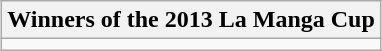<table class="wikitable" style="text-align: 300; margin: 0 auto;">
<tr>
<th>Winners of the 2013 La Manga Cup</th>
</tr>
<tr>
<td></td>
</tr>
</table>
